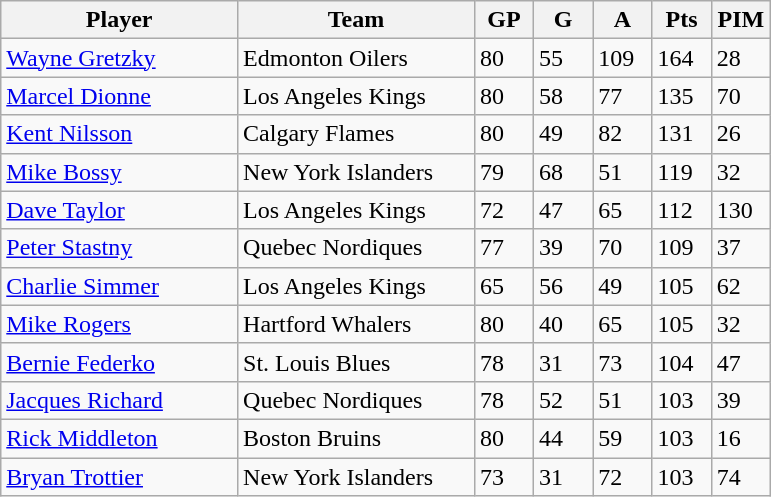<table class="wikitable">
<tr>
<th bgcolor="#DDDDFF" width="30%">Player</th>
<th bgcolor="#DDDDFF" width="30%">Team</th>
<th bgcolor="#DDDDFF" width="7.5%">GP</th>
<th bgcolor="#DDDDFF" width="7.5%">G</th>
<th bgcolor="#DDDDFF" width="7.5%">A</th>
<th bgcolor="#DDDDFF" width="7.5%">Pts</th>
<th bgcolor="#DDDDFF" width="7.5%">PIM</th>
</tr>
<tr>
<td><a href='#'>Wayne Gretzky</a></td>
<td>Edmonton Oilers</td>
<td>80</td>
<td>55</td>
<td>109</td>
<td>164</td>
<td>28</td>
</tr>
<tr>
<td><a href='#'>Marcel Dionne</a></td>
<td>Los Angeles Kings</td>
<td>80</td>
<td>58</td>
<td>77</td>
<td>135</td>
<td>70</td>
</tr>
<tr>
<td><a href='#'>Kent Nilsson</a></td>
<td>Calgary Flames</td>
<td>80</td>
<td>49</td>
<td>82</td>
<td>131</td>
<td>26</td>
</tr>
<tr>
<td><a href='#'>Mike Bossy</a></td>
<td>New York Islanders</td>
<td>79</td>
<td>68</td>
<td>51</td>
<td>119</td>
<td>32</td>
</tr>
<tr>
<td><a href='#'>Dave Taylor</a></td>
<td>Los Angeles Kings</td>
<td>72</td>
<td>47</td>
<td>65</td>
<td>112</td>
<td>130</td>
</tr>
<tr>
<td><a href='#'>Peter Stastny</a></td>
<td>Quebec Nordiques</td>
<td>77</td>
<td>39</td>
<td>70</td>
<td>109</td>
<td>37</td>
</tr>
<tr>
<td><a href='#'>Charlie Simmer</a></td>
<td>Los Angeles Kings</td>
<td>65</td>
<td>56</td>
<td>49</td>
<td>105</td>
<td>62</td>
</tr>
<tr>
<td><a href='#'>Mike Rogers</a></td>
<td>Hartford Whalers</td>
<td>80</td>
<td>40</td>
<td>65</td>
<td>105</td>
<td>32</td>
</tr>
<tr>
<td><a href='#'>Bernie Federko</a></td>
<td>St. Louis Blues</td>
<td>78</td>
<td>31</td>
<td>73</td>
<td>104</td>
<td>47</td>
</tr>
<tr>
<td><a href='#'>Jacques Richard</a></td>
<td>Quebec Nordiques</td>
<td>78</td>
<td>52</td>
<td>51</td>
<td>103</td>
<td>39</td>
</tr>
<tr>
<td><a href='#'>Rick Middleton</a></td>
<td>Boston Bruins</td>
<td>80</td>
<td>44</td>
<td>59</td>
<td>103</td>
<td>16</td>
</tr>
<tr>
<td><a href='#'>Bryan Trottier</a></td>
<td>New York Islanders</td>
<td>73</td>
<td>31</td>
<td>72</td>
<td>103</td>
<td>74</td>
</tr>
</table>
